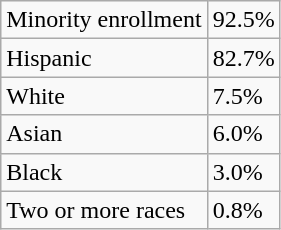<table class="wikitable">
<tr>
<td>Minority enrollment</td>
<td>92.5%</td>
</tr>
<tr>
<td>Hispanic</td>
<td>82.7%</td>
</tr>
<tr>
<td>White</td>
<td>7.5%</td>
</tr>
<tr>
<td>Asian</td>
<td>6.0%</td>
</tr>
<tr>
<td>Black</td>
<td>3.0%</td>
</tr>
<tr>
<td>Two or more races</td>
<td>0.8%</td>
</tr>
</table>
